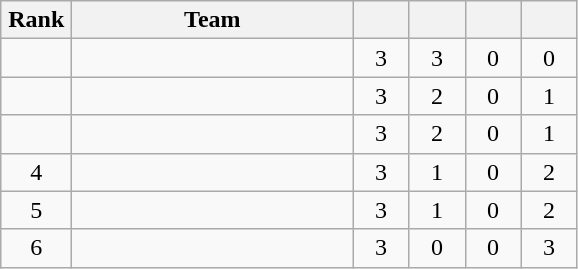<table class="wikitable" style="text-align: center;">
<tr>
<th width=40>Rank</th>
<th width=180>Team</th>
<th width=30></th>
<th width=30></th>
<th width=30></th>
<th width=30></th>
</tr>
<tr>
<td></td>
<td align="left"></td>
<td>3</td>
<td>3</td>
<td>0</td>
<td>0</td>
</tr>
<tr>
<td></td>
<td align="left"></td>
<td>3</td>
<td>2</td>
<td>0</td>
<td>1</td>
</tr>
<tr>
<td></td>
<td align="left"></td>
<td>3</td>
<td>2</td>
<td>0</td>
<td>1</td>
</tr>
<tr>
<td>4</td>
<td align="left"></td>
<td>3</td>
<td>1</td>
<td>0</td>
<td>2</td>
</tr>
<tr>
<td>5</td>
<td align="left"></td>
<td>3</td>
<td>1</td>
<td>0</td>
<td>2</td>
</tr>
<tr>
<td>6</td>
<td align="left"></td>
<td>3</td>
<td>0</td>
<td>0</td>
<td>3</td>
</tr>
</table>
